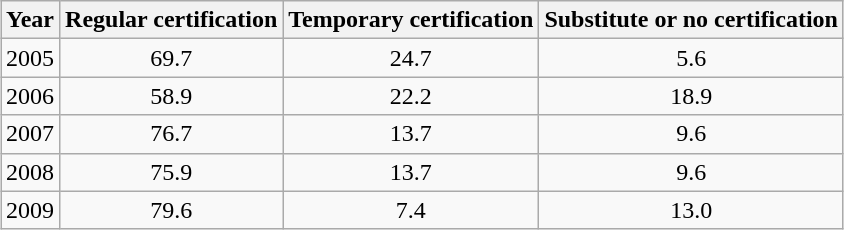<table class="wikitable collapsible sortable" style="margin: 1em auto 1em auto;">
<tr align="center">
<th>Year</th>
<th>Regular certification</th>
<th>Temporary certification</th>
<th>Substitute or no certification</th>
</tr>
<tr align="center">
<td>2005</td>
<td>69.7</td>
<td>24.7</td>
<td>5.6</td>
</tr>
<tr align="center">
<td>2006</td>
<td>58.9</td>
<td>22.2</td>
<td>18.9</td>
</tr>
<tr align="center">
<td>2007</td>
<td>76.7</td>
<td>13.7</td>
<td>9.6</td>
</tr>
<tr align="center">
<td>2008</td>
<td>75.9</td>
<td>13.7</td>
<td>9.6</td>
</tr>
<tr align="center">
<td>2009</td>
<td>79.6</td>
<td>7.4</td>
<td>13.0</td>
</tr>
</table>
